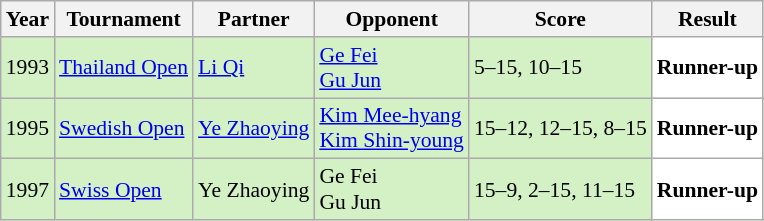<table class="sortable wikitable" style="font-size: 90%;">
<tr>
<th>Year</th>
<th>Tournament</th>
<th>Partner</th>
<th>Opponent</th>
<th>Score</th>
<th>Result</th>
</tr>
<tr style="background:#D4F1C5">
<td align="center">1993</td>
<td align="left"><a href='#'>Thailand Open</a></td>
<td align="left"> <a href='#'>Li Qi</a></td>
<td align="left"> <a href='#'>Ge Fei</a> <br>  <a href='#'>Gu Jun</a></td>
<td align="left">5–15, 10–15</td>
<td style="text-align:left; background:white"> <strong>Runner-up</strong></td>
</tr>
<tr style="background:#D4F1C5">
<td align="center">1995</td>
<td align="left"><a href='#'>Swedish Open</a></td>
<td align="left"> <a href='#'>Ye Zhaoying</a></td>
<td align="left"> <a href='#'>Kim Mee-hyang</a> <br>  <a href='#'>Kim Shin-young</a></td>
<td align="left">15–12, 12–15, 8–15</td>
<td style="text-align:left; background:white"> <strong>Runner-up</strong></td>
</tr>
<tr style="background:#D4F1C5">
<td align="center">1997</td>
<td align="left"><a href='#'>Swiss Open</a></td>
<td align="left"> Ye Zhaoying</td>
<td align="left"> Ge Fei <br>  Gu Jun</td>
<td align="left">15–9, 2–15, 11–15</td>
<td style="text-align:left; background:white"> <strong>Runner-up</strong></td>
</tr>
</table>
